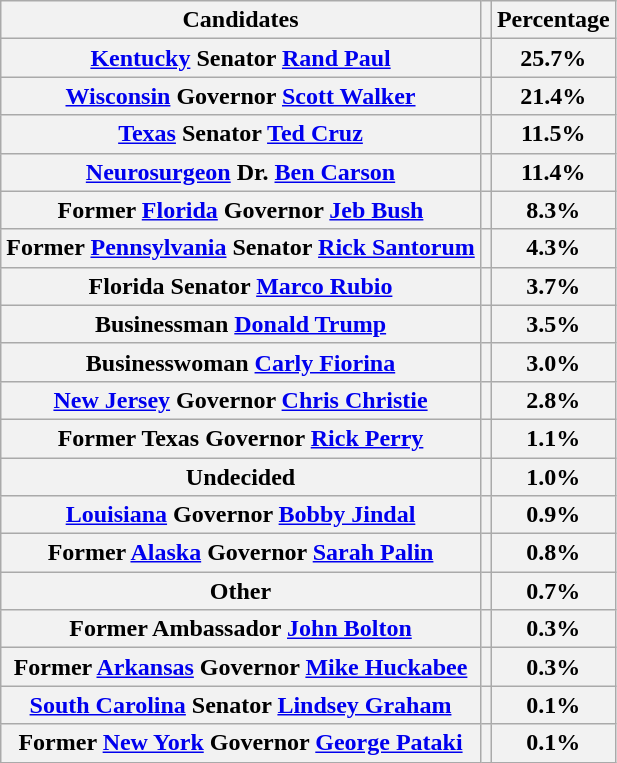<table class="wikitable" style="text-align:left;">
<tr>
<th>Candidates</th>
<th></th>
<th>Percentage</th>
</tr>
<tr>
<th><a href='#'>Kentucky</a> Senator <a href='#'>Rand Paul</a></th>
<th></th>
<th>25.7%</th>
</tr>
<tr>
<th><a href='#'>Wisconsin</a> Governor <a href='#'>Scott Walker</a></th>
<th></th>
<th>21.4%</th>
</tr>
<tr>
<th><a href='#'>Texas</a> Senator <a href='#'>Ted Cruz</a></th>
<th></th>
<th>11.5%</th>
</tr>
<tr>
<th><a href='#'>Neurosurgeon</a> Dr. <a href='#'>Ben Carson</a></th>
<th></th>
<th>11.4%</th>
</tr>
<tr>
<th>Former <a href='#'>Florida</a> Governor <a href='#'>Jeb Bush</a></th>
<th></th>
<th>8.3%</th>
</tr>
<tr>
<th>Former <a href='#'>Pennsylvania</a> Senator <a href='#'>Rick Santorum</a></th>
<th></th>
<th>4.3%</th>
</tr>
<tr>
<th>Florida Senator <a href='#'>Marco Rubio</a></th>
<th></th>
<th>3.7%</th>
</tr>
<tr>
<th>Businessman <a href='#'>Donald Trump</a></th>
<th></th>
<th>3.5%</th>
</tr>
<tr>
<th>Businesswoman <a href='#'>Carly Fiorina</a></th>
<th></th>
<th>3.0%</th>
</tr>
<tr>
<th><a href='#'>New Jersey</a> Governor <a href='#'>Chris Christie</a></th>
<th></th>
<th>2.8%</th>
</tr>
<tr>
<th>Former Texas Governor <a href='#'>Rick Perry</a></th>
<th></th>
<th>1.1%</th>
</tr>
<tr>
<th>Undecided</th>
<th></th>
<th>1.0%</th>
</tr>
<tr>
<th><a href='#'>Louisiana</a> Governor <a href='#'>Bobby Jindal</a></th>
<th></th>
<th>0.9%</th>
</tr>
<tr>
<th>Former <a href='#'>Alaska</a> Governor <a href='#'>Sarah Palin</a></th>
<th></th>
<th>0.8%</th>
</tr>
<tr>
<th>Other</th>
<th></th>
<th>0.7%</th>
</tr>
<tr>
<th>Former Ambassador <a href='#'>John Bolton</a></th>
<th></th>
<th>0.3%</th>
</tr>
<tr>
<th>Former <a href='#'>Arkansas</a> Governor <a href='#'>Mike Huckabee</a></th>
<th></th>
<th>0.3%</th>
</tr>
<tr>
<th><a href='#'>South Carolina</a> Senator <a href='#'>Lindsey Graham</a></th>
<th></th>
<th>0.1%</th>
</tr>
<tr>
<th>Former <a href='#'>New York</a> Governor <a href='#'>George Pataki</a></th>
<th></th>
<th>0.1%</th>
</tr>
</table>
